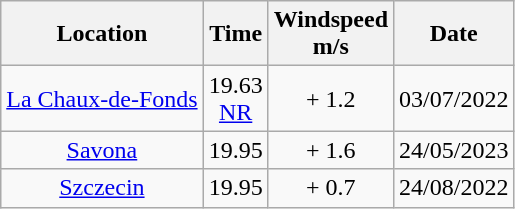<table class="wikitable" style= "text-align: center">
<tr>
<th>Location</th>
<th>Time</th>
<th>Windspeed<br>m/s</th>
<th>Date</th>
</tr>
<tr>
<td><a href='#'>La Chaux-de-Fonds</a></td>
<td>19.63<br><a href='#'>NR</a></td>
<td>+ 1.2</td>
<td>03/07/2022</td>
</tr>
<tr>
<td><a href='#'>Savona</a></td>
<td>19.95</td>
<td>+ 1.6</td>
<td>24/05/2023</td>
</tr>
<tr>
<td><a href='#'>Szczecin</a></td>
<td>19.95</td>
<td>+ 0.7</td>
<td>24/08/2022</td>
</tr>
</table>
